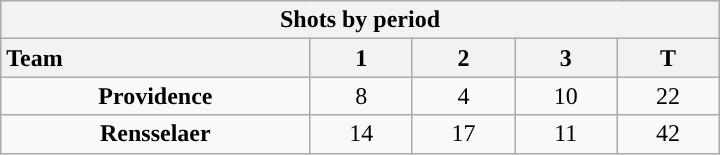<table class="wikitable" style="width:30em; text-align:right;">
<tr>
<th colspan=5>Shots by period</th>
</tr>
<tr>
<th style="width:10em; text-align:left;">Team</th>
<th style="width:3em;">1</th>
<th style="width:3em;">2</th>
<th style="width:3em;">3</th>
<th style="width:3em;">T</th>
</tr>
<tr>
<td align=center><strong>Providence</strong></td>
<td align=center>8</td>
<td align=center>4</td>
<td align=center>10</td>
<td align=center>22</td>
</tr>
<tr>
<td align=center><strong>Rensselaer</strong></td>
<td align=center>14</td>
<td align=center>17</td>
<td align=center>11</td>
<td align=center>42</td>
</tr>
</table>
